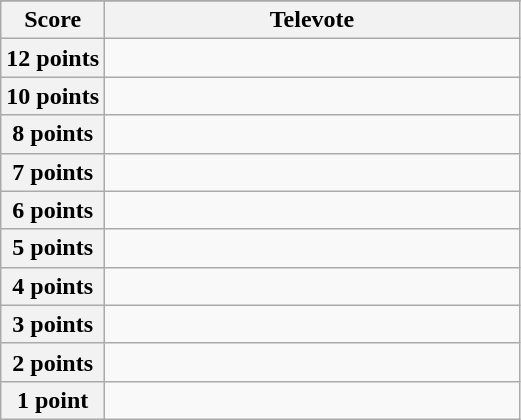<table class="wikitable">
<tr>
</tr>
<tr>
<th scope="col" width="20%">Score</th>
<th scope="col">Televote</th>
</tr>
<tr>
<th scope="row">12 points</th>
<td></td>
</tr>
<tr>
<th scope="row">10 points</th>
<td></td>
</tr>
<tr>
<th scope="row">8 points</th>
<td></td>
</tr>
<tr>
<th scope="row">7 points</th>
<td></td>
</tr>
<tr>
<th scope="row">6 points</th>
<td></td>
</tr>
<tr>
<th scope="row">5 points</th>
<td></td>
</tr>
<tr>
<th scope="row">4 points</th>
<td></td>
</tr>
<tr>
<th scope="row">3 points</th>
<td></td>
</tr>
<tr>
<th scope="row">2 points</th>
<td></td>
</tr>
<tr>
<th scope="row">1 point</th>
<td></td>
</tr>
</table>
